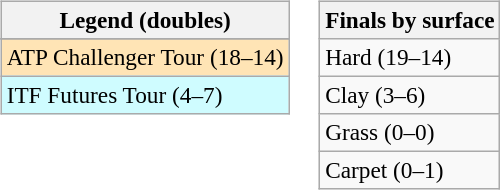<table>
<tr valign=top>
<td><br><table class=wikitable style=font-size:97%>
<tr>
<th>Legend (doubles)</th>
</tr>
<tr bgcolor=e5d1cb>
</tr>
<tr bgcolor=moccasin>
<td>ATP Challenger Tour (18–14)</td>
</tr>
<tr bgcolor=cffcff>
<td>ITF Futures Tour (4–7)</td>
</tr>
</table>
</td>
<td><br><table class=wikitable style=font-size:97%>
<tr>
<th>Finals by surface</th>
</tr>
<tr>
<td>Hard (19–14)</td>
</tr>
<tr>
<td>Clay (3–6)</td>
</tr>
<tr>
<td>Grass (0–0)</td>
</tr>
<tr>
<td>Carpet (0–1)</td>
</tr>
</table>
</td>
</tr>
</table>
